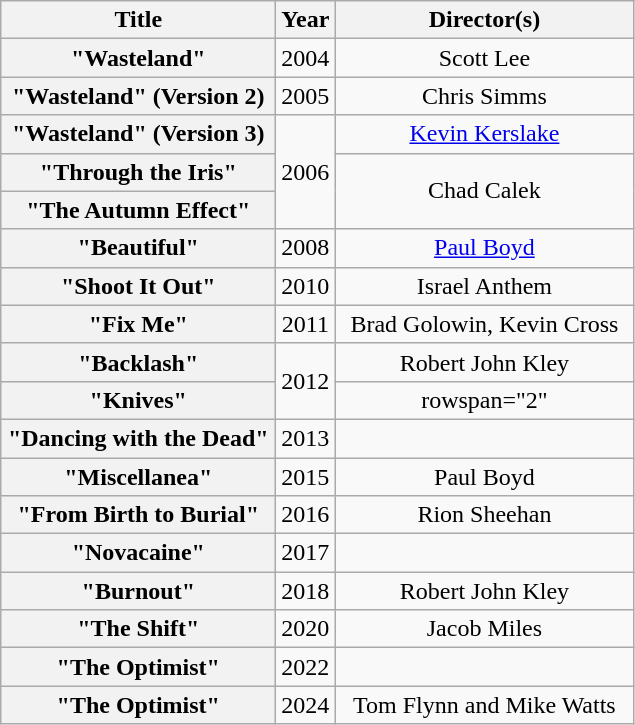<table class="wikitable plainrowheaders" style="text-align:center;">
<tr>
<th scope="col" style="width:11em;">Title</th>
<th scope="col">Year</th>
<th scope="col" style="width:12em;">Director(s)</th>
</tr>
<tr>
<th scope="row">"Wasteland"</th>
<td>2004</td>
<td>Scott Lee</td>
</tr>
<tr>
<th scope="row">"Wasteland" (Version 2)</th>
<td>2005</td>
<td>Chris Simms</td>
</tr>
<tr>
<th scope="row">"Wasteland" (Version 3)</th>
<td rowspan="3">2006</td>
<td><a href='#'>Kevin Kerslake</a></td>
</tr>
<tr>
<th scope="row">"Through the Iris"</th>
<td rowspan="2">Chad Calek</td>
</tr>
<tr>
<th scope="row">"The Autumn Effect"</th>
</tr>
<tr>
<th scope="row">"Beautiful"</th>
<td>2008</td>
<td><a href='#'>Paul Boyd</a></td>
</tr>
<tr>
<th scope="row">"Shoot It Out"</th>
<td>2010</td>
<td>Israel Anthem</td>
</tr>
<tr>
<th scope="row">"Fix Me"</th>
<td>2011</td>
<td>Brad Golowin, Kevin Cross</td>
</tr>
<tr>
<th scope="row">"Backlash"</th>
<td rowspan="2">2012</td>
<td>Robert John Kley</td>
</tr>
<tr>
<th scope="row">"Knives"</th>
<td>rowspan="2" </td>
</tr>
<tr>
<th scope="row">"Dancing with the Dead"</th>
<td>2013</td>
</tr>
<tr>
<th scope="row">"Miscellanea"</th>
<td>2015</td>
<td>Paul Boyd</td>
</tr>
<tr>
<th scope="row">"From Birth to Burial"</th>
<td>2016</td>
<td>Rion Sheehan</td>
</tr>
<tr>
<th scope="row">"Novacaine"</th>
<td>2017</td>
<td></td>
</tr>
<tr>
<th scope="row">"Burnout"</th>
<td>2018</td>
<td>Robert John Kley</td>
</tr>
<tr>
<th scope="row">"The Shift"</th>
<td>2020</td>
<td>Jacob Miles</td>
</tr>
<tr>
<th scope="row">"The Optimist"</th>
<td>2022</td>
<td></td>
</tr>
<tr>
<th scope="row">"The Optimist" </th>
<td>2024</td>
<td>Tom Flynn and Mike Watts</td>
</tr>
</table>
